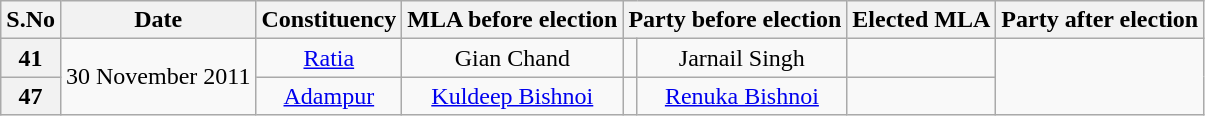<table class="wikitable sortable" style="text-align:center;">
<tr>
<th>S.No</th>
<th>Date</th>
<th>Constituency</th>
<th>MLA before election</th>
<th colspan="2">Party before election</th>
<th>Elected MLA</th>
<th colspan="2">Party after election</th>
</tr>
<tr>
<th>41</th>
<td Rowspan=2>30 November 2011</td>
<td><a href='#'>Ratia</a></td>
<td>Gian Chand</td>
<td></td>
<td>Jarnail Singh</td>
<td></td>
</tr>
<tr>
<th>47</th>
<td><a href='#'>Adampur</a></td>
<td><a href='#'>Kuldeep Bishnoi</a></td>
<td></td>
<td><a href='#'>Renuka Bishnoi</a></td>
<td></td>
</tr>
</table>
